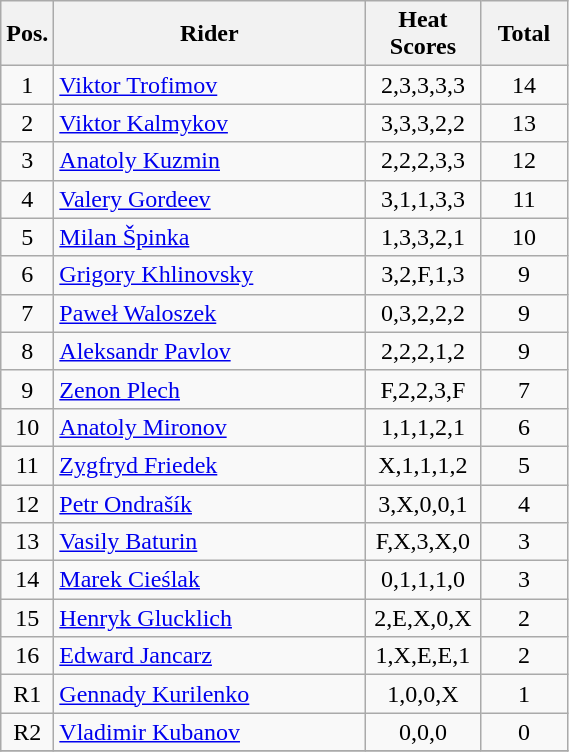<table class=wikitable>
<tr>
<th width=25px>Pos.</th>
<th width=200px>Rider</th>
<th width=70px>Heat Scores</th>
<th width=50px>Total</th>
</tr>
<tr align=center >
<td>1</td>
<td align=left> <a href='#'>Viktor Trofimov</a></td>
<td>2,3,3,3,3</td>
<td>14</td>
</tr>
<tr align=center >
<td>2</td>
<td align=left> <a href='#'>Viktor Kalmykov</a></td>
<td>3,3,3,2,2</td>
<td>13</td>
</tr>
<tr align=center >
<td>3</td>
<td align=left> <a href='#'>Anatoly Kuzmin</a></td>
<td>2,2,2,3,3</td>
<td>12</td>
</tr>
<tr align=center >
<td>4</td>
<td align=left> <a href='#'>Valery Gordeev</a></td>
<td>3,1,1,3,3</td>
<td>11</td>
</tr>
<tr align=center >
<td>5</td>
<td align=left> <a href='#'>Milan Špinka</a></td>
<td>1,3,3,2,1</td>
<td>10</td>
</tr>
<tr align=center >
<td>6</td>
<td align=left> <a href='#'>Grigory Khlinovsky</a></td>
<td>3,2,F,1,3</td>
<td>9</td>
</tr>
<tr align=center >
<td>7</td>
<td align=left> <a href='#'>Paweł Waloszek</a></td>
<td>0,3,2,2,2</td>
<td>9</td>
</tr>
<tr align=center >
<td>8</td>
<td align=left> <a href='#'>Aleksandr Pavlov</a></td>
<td>2,2,2,1,2</td>
<td>9</td>
</tr>
<tr align=center >
<td>9</td>
<td align=left> <a href='#'>Zenon Plech</a></td>
<td>F,2,2,3,F</td>
<td>7</td>
</tr>
<tr align=center>
<td>10</td>
<td align=left> <a href='#'>Anatoly Mironov</a></td>
<td>1,1,1,2,1</td>
<td>6</td>
</tr>
<tr align=center>
<td>11</td>
<td align=left> <a href='#'>Zygfryd Friedek</a></td>
<td>X,1,1,1,2</td>
<td>5</td>
</tr>
<tr align=center>
<td>12</td>
<td align=left> <a href='#'>Petr Ondrašík</a></td>
<td>3,X,0,0,1</td>
<td>4</td>
</tr>
<tr align=center>
<td>13</td>
<td align=left> <a href='#'>Vasily Baturin</a></td>
<td>F,X,3,X,0</td>
<td>3</td>
</tr>
<tr align=center>
<td>14</td>
<td align=left> <a href='#'>Marek Cieślak</a></td>
<td>0,1,1,1,0</td>
<td>3</td>
</tr>
<tr align=center>
<td>15</td>
<td align=left> <a href='#'>Henryk Glucklich</a></td>
<td>2,E,X,0,X</td>
<td>2</td>
</tr>
<tr align=center>
<td>16</td>
<td align=left> <a href='#'>Edward Jancarz</a></td>
<td>1,X,E,E,1</td>
<td>2</td>
</tr>
<tr align=center>
<td>R1</td>
<td align=left> <a href='#'>Gennady Kurilenko</a></td>
<td>1,0,0,X</td>
<td>1</td>
</tr>
<tr align=center>
<td>R2</td>
<td align=left> <a href='#'>Vladimir Kubanov</a></td>
<td>0,0,0</td>
<td>0</td>
</tr>
<tr align=center>
</tr>
</table>
